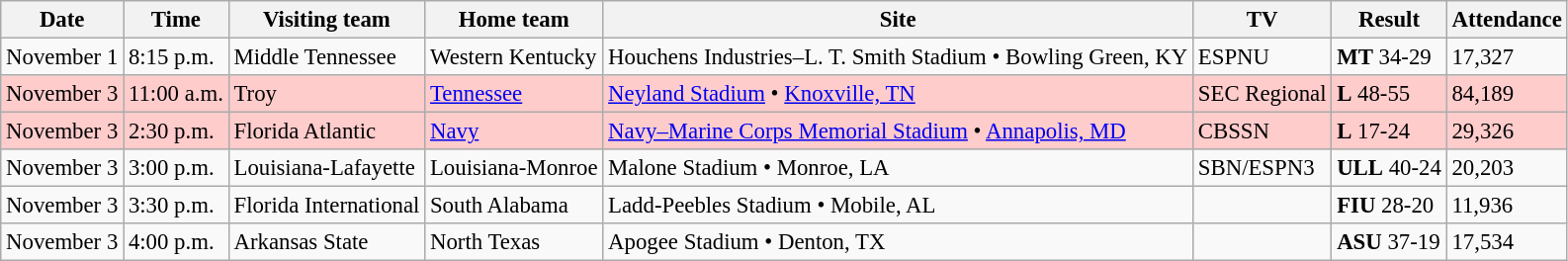<table class="wikitable" style="font-size:95%;">
<tr>
<th>Date</th>
<th>Time</th>
<th>Visiting team</th>
<th>Home team</th>
<th>Site</th>
<th>TV</th>
<th>Result</th>
<th>Attendance</th>
</tr>
<tr style=>
<td>November 1</td>
<td>8:15 p.m.</td>
<td>Middle Tennessee</td>
<td>Western Kentucky</td>
<td>Houchens Industries–L. T. Smith Stadium • Bowling Green, KY</td>
<td>ESPNU</td>
<td><strong>MT</strong> 34-29</td>
<td>17,327</td>
</tr>
<tr style="background:#fcc;">
<td>November 3</td>
<td>11:00 a.m.</td>
<td>Troy</td>
<td><a href='#'>Tennessee</a></td>
<td><a href='#'>Neyland Stadium</a> • <a href='#'>Knoxville, TN</a></td>
<td>SEC Regional</td>
<td><strong>L</strong> 48-55</td>
<td>84,189</td>
</tr>
<tr style="background:#fcc;">
<td>November 3</td>
<td>2:30 p.m.</td>
<td>Florida Atlantic</td>
<td><a href='#'>Navy</a></td>
<td><a href='#'>Navy–Marine Corps Memorial Stadium</a> • <a href='#'>Annapolis, MD</a></td>
<td>CBSSN</td>
<td><strong>L</strong> 17-24</td>
<td>29,326</td>
</tr>
<tr style=>
<td>November 3</td>
<td>3:00 p.m.</td>
<td>Louisiana-Lafayette</td>
<td>Louisiana-Monroe</td>
<td>Malone Stadium • Monroe, LA</td>
<td>SBN/ESPN3</td>
<td><strong>ULL</strong> 40-24</td>
<td>20,203</td>
</tr>
<tr style=>
<td>November 3</td>
<td>3:30 p.m.</td>
<td>Florida International</td>
<td>South Alabama</td>
<td>Ladd-Peebles Stadium • Mobile, AL</td>
<td></td>
<td><strong>FIU</strong> 28-20</td>
<td>11,936</td>
</tr>
<tr style=>
<td>November 3</td>
<td>4:00 p.m.</td>
<td>Arkansas State</td>
<td>North Texas</td>
<td>Apogee Stadium • Denton, TX</td>
<td></td>
<td><strong>ASU</strong> 37-19</td>
<td>17,534</td>
</tr>
</table>
